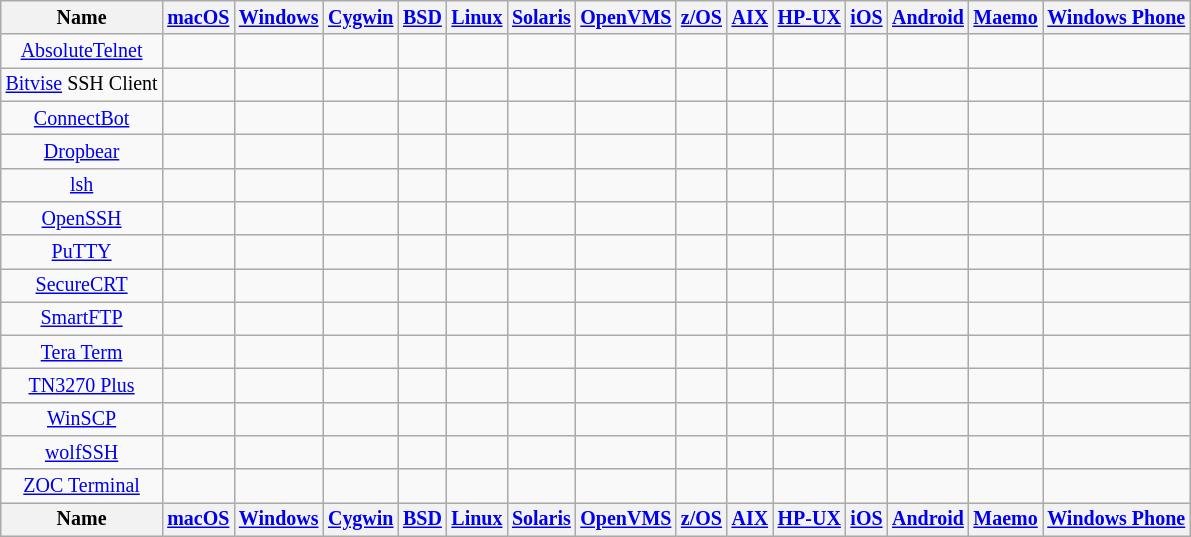<table class="wikitable sortable sort-under" style="font-size: smaller; text-align: center; width: auto;">
<tr>
<th>Name</th>
<th><a href='#'>macOS</a></th>
<th><a href='#'>Windows</a></th>
<th><a href='#'>Cygwin</a></th>
<th><a href='#'>BSD</a></th>
<th><a href='#'>Linux</a></th>
<th><a href='#'>Solaris</a></th>
<th><a href='#'>OpenVMS</a></th>
<th><a href='#'>z/OS</a></th>
<th><a href='#'>AIX</a></th>
<th><a href='#'>HP-UX</a></th>
<th><a href='#'>iOS</a></th>
<th><a href='#'>Android</a></th>
<th><a href='#'>Maemo</a></th>
<th><a href='#'>Windows Phone</a></th>
</tr>
<tr>
<td><a href='#'>AbsoluteTelnet</a></td>
<td></td>
<td></td>
<td></td>
<td></td>
<td></td>
<td></td>
<td></td>
<td></td>
<td></td>
<td></td>
<td></td>
<td></td>
<td></td>
<td></td>
</tr>
<tr>
<td><a href='#'>Bitvise</a> SSH Client</td>
<td></td>
<td></td>
<td></td>
<td></td>
<td></td>
<td></td>
<td></td>
<td></td>
<td></td>
<td></td>
<td></td>
<td></td>
<td></td>
<td></td>
</tr>
<tr>
<td><a href='#'>ConnectBot</a></td>
<td></td>
<td></td>
<td></td>
<td></td>
<td></td>
<td></td>
<td></td>
<td></td>
<td></td>
<td></td>
<td></td>
<td></td>
<td></td>
<td></td>
</tr>
<tr>
<td><a href='#'>Dropbear</a></td>
<td></td>
<td></td>
<td></td>
<td></td>
<td></td>
<td></td>
<td></td>
<td></td>
<td></td>
<td></td>
<td></td>
<td></td>
<td></td>
<td></td>
</tr>
<tr>
<td><a href='#'>lsh</a></td>
<td></td>
<td></td>
<td></td>
<td></td>
<td></td>
<td></td>
<td></td>
<td></td>
<td></td>
<td></td>
<td></td>
<td></td>
<td></td>
<td></td>
</tr>
<tr>
<td><a href='#'>OpenSSH</a></td>
<td></td>
<td></td>
<td></td>
<td></td>
<td></td>
<td></td>
<td></td>
<td></td>
<td></td>
<td></td>
<td></td>
<td></td>
<td></td>
<td></td>
</tr>
<tr>
<td><a href='#'>PuTTY</a></td>
<td></td>
<td></td>
<td></td>
<td></td>
<td></td>
<td></td>
<td></td>
<td></td>
<td></td>
<td></td>
<td></td>
<td></td>
<td></td>
<td></td>
</tr>
<tr>
<td><a href='#'>SecureCRT</a></td>
<td></td>
<td></td>
<td></td>
<td></td>
<td></td>
<td></td>
<td></td>
<td></td>
<td></td>
<td></td>
<td></td>
<td></td>
<td></td>
<td></td>
</tr>
<tr>
<td><a href='#'>SmartFTP</a></td>
<td></td>
<td></td>
<td></td>
<td></td>
<td></td>
<td></td>
<td></td>
<td></td>
<td></td>
<td></td>
<td></td>
<td></td>
<td></td>
<td></td>
</tr>
<tr>
<td><a href='#'>Tera Term</a></td>
<td></td>
<td></td>
<td></td>
<td></td>
<td></td>
<td></td>
<td></td>
<td></td>
<td></td>
<td></td>
<td></td>
<td></td>
<td></td>
<td></td>
</tr>
<tr>
<td><a href='#'>TN3270 Plus</a></td>
<td></td>
<td></td>
<td></td>
<td></td>
<td></td>
<td></td>
<td></td>
<td></td>
<td></td>
<td></td>
<td></td>
<td></td>
<td></td>
<td></td>
</tr>
<tr>
<td><a href='#'>WinSCP</a></td>
<td></td>
<td></td>
<td></td>
<td></td>
<td></td>
<td></td>
<td></td>
<td></td>
<td></td>
<td></td>
<td></td>
<td></td>
<td></td>
<td></td>
</tr>
<tr>
<td><a href='#'>wolfSSH</a></td>
<td></td>
<td></td>
<td></td>
<td></td>
<td></td>
<td></td>
<td></td>
<td></td>
<td></td>
<td></td>
<td></td>
<td></td>
<td></td>
<td></td>
</tr>
<tr>
<td><a href='#'>ZOC Terminal</a></td>
<td></td>
<td></td>
<td></td>
<td></td>
<td></td>
<td></td>
<td></td>
<td></td>
<td></td>
<td></td>
<td></td>
<td></td>
<td></td>
<td></td>
</tr>
<tr class="sortbottom">
<th>Name</th>
<th><a href='#'>macOS</a></th>
<th><a href='#'>Windows</a></th>
<th><a href='#'>Cygwin</a></th>
<th><a href='#'>BSD</a></th>
<th><a href='#'>Linux</a></th>
<th><a href='#'>Solaris</a></th>
<th><a href='#'>OpenVMS</a></th>
<th><a href='#'>z/OS</a></th>
<th><a href='#'>AIX</a></th>
<th><a href='#'>HP-UX</a></th>
<th><a href='#'>iOS</a></th>
<th><a href='#'>Android</a></th>
<th><a href='#'>Maemo</a></th>
<th><a href='#'>Windows Phone</a></th>
</tr>
</table>
